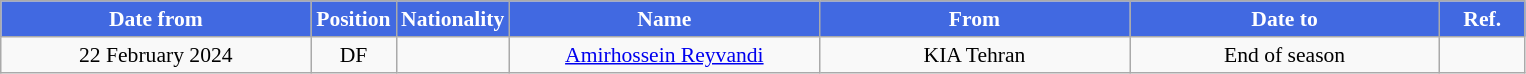<table class="wikitable" style="text-align:center; font-size:90%; ">
<tr>
<th style="background:#4169E1; color:white; width:200px;">Date from</th>
<th style="background:#4169E1; color:white; width:50px;">Position</th>
<th style="background:#4169E1; color:white; width:50px;">Nationality</th>
<th style="background:#4169E1; color:white; width:200px;">Name</th>
<th style="background:#4169E1; color:white; width:200px;">From</th>
<th style="background:#4169E1; color:white; width:200px;">Date to</th>
<th style="background:#4169E1; color:white; width:50px;">Ref.</th>
</tr>
<tr>
<td>22 February 2024</td>
<td>DF</td>
<td></td>
<td><a href='#'>Amirhossein Reyvandi</a></td>
<td>KIA Tehran</td>
<td>End of season</td>
<td></td>
</tr>
</table>
